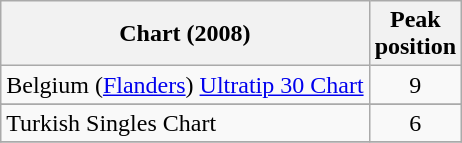<table class="wikitable">
<tr>
<th align="left">Chart (2008)</th>
<th align="center">Peak<br>position</th>
</tr>
<tr>
<td align="left">Belgium (<a href='#'>Flanders</a>) <a href='#'>Ultratip 30 Chart</a></td>
<td align="center">9</td>
</tr>
<tr>
</tr>
<tr>
<td align="left">Turkish Singles Chart</td>
<td align="center">6</td>
</tr>
<tr>
</tr>
</table>
